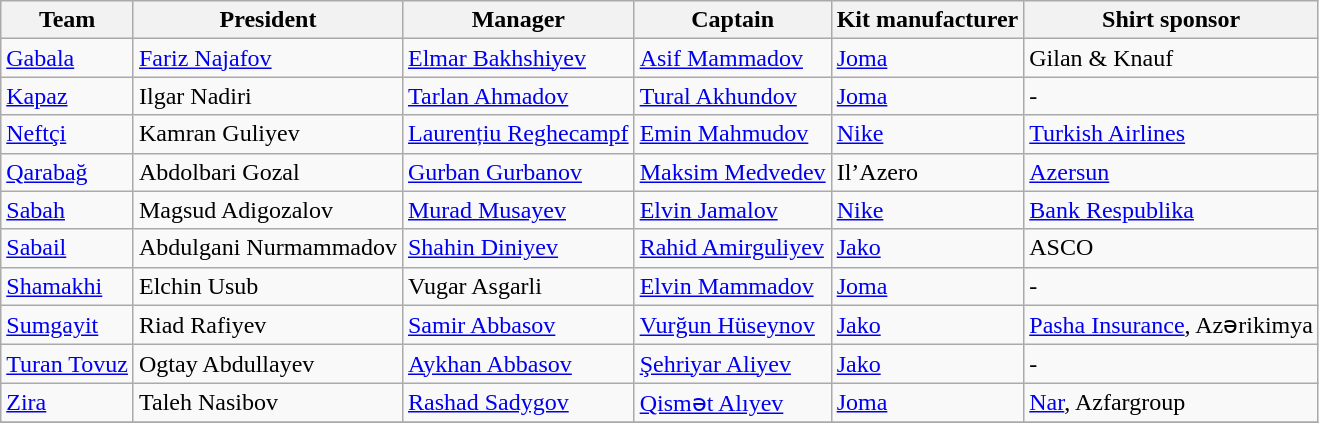<table class="wikitable sortable" style="text-align: left;">
<tr>
<th>Team</th>
<th>President</th>
<th>Manager</th>
<th>Captain</th>
<th>Kit manufacturer</th>
<th>Shirt sponsor</th>
</tr>
<tr>
<td><a href='#'>Gabala</a></td>
<td> <a href='#'>Fariz Najafov</a></td>
<td> <a href='#'>Elmar Bakhshiyev</a></td>
<td> <a href='#'>Asif Mammadov</a></td>
<td> <a href='#'>Joma</a></td>
<td>Gilan & Knauf</td>
</tr>
<tr>
<td><a href='#'>Kapaz</a></td>
<td> Ilgar Nadiri</td>
<td> <a href='#'>Tarlan Ahmadov</a></td>
<td> <a href='#'>Tural Akhundov</a></td>
<td> <a href='#'>Joma</a></td>
<td>-</td>
</tr>
<tr>
<td><a href='#'>Neftçi</a></td>
<td> Kamran Guliyev</td>
<td> <a href='#'>Laurențiu Reghecampf</a></td>
<td> <a href='#'>Emin Mahmudov</a></td>
<td> <a href='#'>Nike</a></td>
<td><a href='#'>Turkish Airlines</a></td>
</tr>
<tr>
<td><a href='#'>Qarabağ</a></td>
<td> Abdolbari Gozal</td>
<td> <a href='#'>Gurban Gurbanov</a></td>
<td> <a href='#'>Maksim Medvedev</a></td>
<td> Il’Azero</td>
<td><a href='#'>Azersun</a></td>
</tr>
<tr>
<td><a href='#'>Sabah</a></td>
<td> Magsud Adigozalov</td>
<td> <a href='#'>Murad Musayev</a></td>
<td> <a href='#'>Elvin Jamalov</a></td>
<td> <a href='#'>Nike</a></td>
<td><a href='#'>Bank Respublika</a></td>
</tr>
<tr>
<td><a href='#'>Sabail</a></td>
<td> Abdulgani Nurmammadov</td>
<td> <a href='#'>Shahin Diniyev</a></td>
<td> <a href='#'>Rahid Amirguliyev</a></td>
<td> <a href='#'>Jako</a></td>
<td>ASCO</td>
</tr>
<tr>
<td><a href='#'>Shamakhi</a></td>
<td> Elchin Usub</td>
<td> Vugar Asgarli</td>
<td> <a href='#'>Elvin Mammadov</a></td>
<td> <a href='#'>Joma</a></td>
<td>-</td>
</tr>
<tr>
<td><a href='#'>Sumgayit</a></td>
<td> Riad Rafiyev</td>
<td> <a href='#'>Samir Abbasov</a></td>
<td> <a href='#'>Vurğun Hüseynov</a></td>
<td> <a href='#'>Jako</a></td>
<td><a href='#'>Pasha Insurance</a>, Azərikimya</td>
</tr>
<tr>
<td><a href='#'>Turan Tovuz</a></td>
<td> Ogtay Abdullayev</td>
<td> <a href='#'>Aykhan Abbasov</a></td>
<td> <a href='#'>Şehriyar Aliyev</a></td>
<td> <a href='#'>Jako</a></td>
<td>-</td>
</tr>
<tr>
<td><a href='#'>Zira</a></td>
<td> Taleh Nasibov</td>
<td> <a href='#'>Rashad Sadygov</a></td>
<td> <a href='#'>Qismət Alıyev</a></td>
<td> <a href='#'>Joma</a></td>
<td><a href='#'>Nar</a>, Azfargroup</td>
</tr>
<tr>
</tr>
</table>
